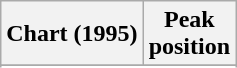<table class="wikitable sortable plainrowheaders" style="text-align:center">
<tr>
<th scope="col">Chart (1995)</th>
<th scope="col">Peak<br> position</th>
</tr>
<tr>
</tr>
<tr>
</tr>
<tr>
</tr>
</table>
